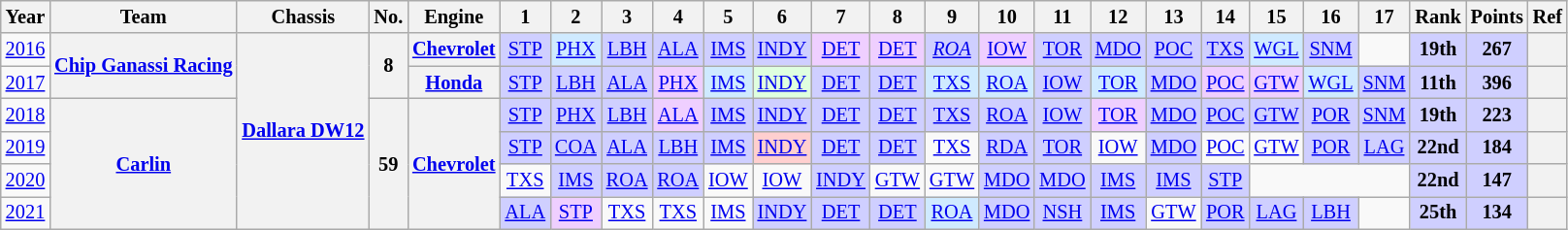<table class="wikitable" style="text-align:center; font-size:85%">
<tr>
<th>Year</th>
<th>Team</th>
<th>Chassis</th>
<th>No.</th>
<th>Engine</th>
<th>1</th>
<th>2</th>
<th>3</th>
<th>4</th>
<th>5</th>
<th>6</th>
<th>7</th>
<th>8</th>
<th>9</th>
<th>10</th>
<th>11</th>
<th>12</th>
<th>13</th>
<th>14</th>
<th>15</th>
<th>16</th>
<th>17</th>
<th>Rank</th>
<th>Points</th>
<th>Ref</th>
</tr>
<tr>
<td><a href='#'>2016</a></td>
<th rowspan=2 nowrap><a href='#'>Chip Ganassi Racing</a></th>
<th rowspan=6 nowrap><a href='#'>Dallara DW12</a></th>
<th rowspan=2>8</th>
<th><a href='#'>Chevrolet</a></th>
<td style="background:#CFCFFF;"><a href='#'>STP</a><br></td>
<td style="background:#CFEAFF;"><a href='#'>PHX</a><br></td>
<td style="background:#CFCFFF;"><a href='#'>LBH</a><br></td>
<td style="background:#CFCFFF;"><a href='#'>ALA</a><br></td>
<td style="background:#CFCFFF;"><a href='#'>IMS</a><br></td>
<td style="background:#CFCFFF;"><a href='#'>INDY</a><br></td>
<td style="background:#EFCFFF;"><a href='#'>DET</a><br></td>
<td style="background:#EFCFFF;"><a href='#'>DET</a><br></td>
<td style="background:#CFCFFF;"><em><a href='#'>ROA</a></em><br></td>
<td style="background:#EFCFFF;"><a href='#'>IOW</a><br></td>
<td style="background:#CFCFFF;"><a href='#'>TOR</a><br></td>
<td style="background:#CFCFFF;"><a href='#'>MDO</a><br></td>
<td style="background:#CFCFFF;"><a href='#'>POC</a><br></td>
<td style="background:#CFCFFF;"><a href='#'>TXS</a><br></td>
<td style="background:#CFEAFF;"><a href='#'>WGL</a><br></td>
<td style="background:#CFCFFF;"><a href='#'>SNM</a><br></td>
<td></td>
<th style="background:#CFCFFF;">19th</th>
<th style="background:#CFCFFF;">267</th>
<th></th>
</tr>
<tr>
<td><a href='#'>2017</a></td>
<th><a href='#'>Honda</a></th>
<td style="background:#CFCFFF;"><a href='#'>STP</a><br></td>
<td style="background:#CFCFFF;"><a href='#'>LBH</a><br></td>
<td style="background:#CFCFFF;"><a href='#'>ALA</a><br></td>
<td style="background:#EFCFFF;"><a href='#'>PHX</a><br></td>
<td style="background:#CFEAFF;"><a href='#'>IMS</a><br></td>
<td style="background:#DFFFDF;"><a href='#'>INDY</a><br></td>
<td style="background:#CFCFFF;"><a href='#'>DET</a><br></td>
<td style="background:#CFCFFF;"><a href='#'>DET</a><br></td>
<td style="background:#CFEAFF;"><a href='#'>TXS</a><br></td>
<td style="background:#CFEAFF;"><a href='#'>ROA</a><br></td>
<td style="background:#CFCFFF;"><a href='#'>IOW</a><br></td>
<td style="background:#CFEAFF;"><a href='#'>TOR</a><br></td>
<td style="background:#CFCFFF;"><a href='#'>MDO</a><br></td>
<td style="background:#EFCFFF;"><a href='#'>POC</a><br></td>
<td style="background:#EFCFFF;"><a href='#'>GTW</a><br></td>
<td style="background:#CFEAFF;"><a href='#'>WGL</a><br></td>
<td style="background:#CFCFFF;"><a href='#'>SNM</a><br></td>
<th style="background:#CFCFFF;">11th</th>
<th style="background:#CFCFFF;">396</th>
<th></th>
</tr>
<tr>
<td><a href='#'>2018</a></td>
<th rowspan=4><a href='#'>Carlin</a></th>
<th rowspan=4>59</th>
<th rowspan=4><a href='#'>Chevrolet</a></th>
<td style="background:#CFCFFF;"><a href='#'>STP</a><br></td>
<td style="background:#CFCFFF;"><a href='#'>PHX</a><br></td>
<td style="background:#CFCFFF;"><a href='#'>LBH</a><br></td>
<td style="background:#EFCFFF;"><a href='#'>ALA</a><br></td>
<td style="background:#CFCFFF;"><a href='#'>IMS</a><br></td>
<td style="background:#CFCFFF;"><a href='#'>INDY</a><br></td>
<td style="background:#CFCFFF;"><a href='#'>DET</a><br></td>
<td style="background:#CFCFFF;"><a href='#'>DET</a><br></td>
<td style="background:#CFCFFF;"><a href='#'>TXS</a><br></td>
<td style="background:#CFCFFF;"><a href='#'>ROA</a><br></td>
<td style="background:#CFCFFF;"><a href='#'>IOW</a><br></td>
<td style="background:#EFCFFF;"><a href='#'>TOR</a><br></td>
<td style="background:#CFCFFF;"><a href='#'>MDO</a><br></td>
<td style="background:#CFCFFF;"><a href='#'>POC</a><br></td>
<td style="background:#CFCFFF;"><a href='#'>GTW</a><br></td>
<td style="background:#CFCFFF;"><a href='#'>POR</a><br></td>
<td style="background:#CFCFFF;"><a href='#'>SNM</a><br></td>
<th style="background:#CFCFFF;">19th</th>
<th style="background:#CFCFFF;">223</th>
<th></th>
</tr>
<tr>
<td><a href='#'>2019</a></td>
<td style="background:#CFCFFF;"><a href='#'>STP</a><br></td>
<td style="background:#CFCFFF;"><a href='#'>COA</a><br></td>
<td style="background:#CFCFFF;"><a href='#'>ALA</a><br></td>
<td style="background:#CFCFFF;"><a href='#'>LBH</a><br></td>
<td style="background:#CFCFFF;"><a href='#'>IMS</a><br></td>
<td style="background:#FFCFCF;"><a href='#'>INDY</a><br></td>
<td style="background:#CFCFFF;"><a href='#'>DET</a><br></td>
<td style="background:#CFCFFF;"><a href='#'>DET</a><br></td>
<td><a href='#'>TXS</a></td>
<td style="background:#CFCFFF;"><a href='#'>RDA</a><br></td>
<td style="background:#CFCFFF;"><a href='#'>TOR</a><br></td>
<td><a href='#'>IOW</a></td>
<td style="background:#CFCFFF;"><a href='#'>MDO</a><br></td>
<td><a href='#'>POC</a></td>
<td><a href='#'>GTW</a></td>
<td style="background:#CFCFFF;"><a href='#'>POR</a><br></td>
<td style="background:#CFCFFF;"><a href='#'>LAG</a><br></td>
<th style="background:#CFCFFF;">22nd</th>
<th style="background:#CFCFFF;">184</th>
<th></th>
</tr>
<tr>
<td><a href='#'>2020</a></td>
<td><a href='#'>TXS</a></td>
<td style="background:#CFCFFF;"><a href='#'>IMS</a><br></td>
<td style="background:#CFCFFF;"><a href='#'>ROA</a><br></td>
<td style="background:#CFCFFF;"><a href='#'>ROA</a><br></td>
<td><a href='#'>IOW</a></td>
<td><a href='#'>IOW</a></td>
<td style="background:#CFCFFF;"><a href='#'>INDY</a><br></td>
<td><a href='#'>GTW</a></td>
<td><a href='#'>GTW</a></td>
<td style="background:#CFCFFF;"><a href='#'>MDO</a><br></td>
<td style="background:#CFCFFF;"><a href='#'>MDO</a><br></td>
<td style="background:#CFCFFF;"><a href='#'>IMS</a><br></td>
<td style="background:#CFCFFF;"><a href='#'>IMS</a><br></td>
<td style="background:#CFCFFF;"><a href='#'>STP</a><br></td>
<td colspan=3></td>
<th style="background:#CFCFFF;">22nd</th>
<th style="background:#CFCFFF;">147</th>
<th></th>
</tr>
<tr>
<td><a href='#'>2021</a></td>
<td style="background:#CFCFFF;"><a href='#'>ALA</a><br></td>
<td style="background:#EFCFFF;"><a href='#'>STP</a><br></td>
<td><a href='#'>TXS</a></td>
<td><a href='#'>TXS</a></td>
<td><a href='#'>IMS</a></td>
<td style="background:#CFCFFF;"><a href='#'>INDY</a><br></td>
<td style="background:#CFCFFF;"><a href='#'>DET</a><br></td>
<td style="background:#CFCFFF;"><a href='#'>DET</a><br></td>
<td style="background:#CFEAFF;"><a href='#'>ROA</a><br></td>
<td style="background:#CFCFFF;"><a href='#'>MDO</a><br></td>
<td style="background:#CFCFFF;"><a href='#'>NSH</a><br></td>
<td style="background:#CFCFFF;"><a href='#'>IMS</a><br></td>
<td><a href='#'>GTW</a></td>
<td style="background:#CFCFFF;"><a href='#'>POR</a><br></td>
<td style="background:#CFCFFF;"><a href='#'>LAG</a><br></td>
<td style="background:#CFCFFF;"><a href='#'>LBH</a><br></td>
<td></td>
<th style="background:#CFCFFF;">25th</th>
<th style="background:#CFCFFF;">134</th>
<th></th>
</tr>
</table>
